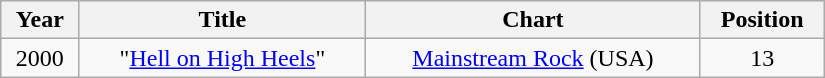<table class="wikitable" width="550px">
<tr>
<th align="center">Year</th>
<th align="center">Title</th>
<th align="center">Chart</th>
<th align="center">Position</th>
</tr>
<tr>
<td align="center">2000</td>
<td align="center">"<a href='#'>Hell on High Heels</a>"</td>
<td align="center"><a href='#'>Mainstream Rock</a> (USA)</td>
<td align="center">13</td>
</tr>
</table>
